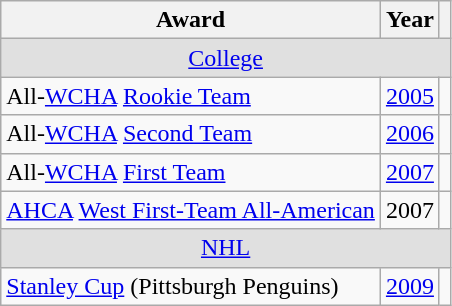<table class="wikitable">
<tr>
<th>Award</th>
<th>Year</th>
<th></th>
</tr>
<tr ALIGN="center" bgcolor="#e0e0e0">
<td colspan="3"><a href='#'>College</a></td>
</tr>
<tr>
<td>All-<a href='#'>WCHA</a> <a href='#'>Rookie Team</a></td>
<td><a href='#'>2005</a></td>
<td></td>
</tr>
<tr>
<td>All-<a href='#'>WCHA</a> <a href='#'>Second Team</a></td>
<td><a href='#'>2006</a></td>
<td></td>
</tr>
<tr>
<td>All-<a href='#'>WCHA</a> <a href='#'>First Team</a></td>
<td><a href='#'>2007</a></td>
<td></td>
</tr>
<tr>
<td><a href='#'>AHCA</a> <a href='#'>West First-Team All-American</a></td>
<td>2007</td>
<td></td>
</tr>
<tr ALIGN="center" bgcolor="#e0e0e0">
<td colspan="3"><a href='#'>NHL</a></td>
</tr>
<tr>
<td><a href='#'>Stanley Cup</a> (Pittsburgh Penguins)</td>
<td><a href='#'>2009</a></td>
<td></td>
</tr>
</table>
